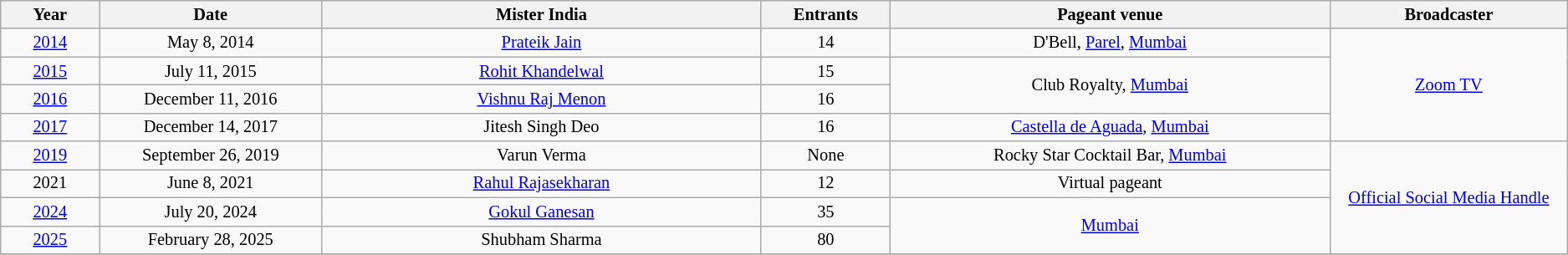<table class="wikitable" style="font-size: 85%; text-align:center">
<tr>
<th bgcolor="#efefef" width="2%">Year</th>
<th bgcolor="#efefef" width="5%">Date</th>
<th bgcolor="#efefef" width="10%">Mister India</th>
<th bgcolor="#efefef" width="2%">Entrants</th>
<th bgcolor="#efefef" width="10%">Pageant venue</th>
<th bgcolor="#efefef" width="5%">Broadcaster</th>
</tr>
<tr>
<td align=center><a href='#'>2014</a></td>
<td align=center>May 8, 2014</td>
<td align=center><a href='#'>Prateik Jain</a></td>
<td align=center>14</td>
<td align=center>D'Bell, <a href='#'>Parel</a>, <a href='#'>Mumbai</a></td>
<td align=center rowspan=4><a href='#'>Zoom TV</a></td>
</tr>
<tr>
<td align=center><a href='#'>2015</a></td>
<td align=center>July 11, 2015</td>
<td align=center><a href='#'>Rohit Khandelwal</a></td>
<td align=center>15</td>
<td align=center rowspan=2>Club Royalty, <a href='#'>Mumbai</a></td>
</tr>
<tr>
<td align=center><a href='#'>2016</a></td>
<td align=center>December 11, 2016</td>
<td align=center><a href='#'>Vishnu Raj Menon</a></td>
<td align=center>16</td>
</tr>
<tr>
<td align=center><a href='#'>2017</a></td>
<td align=center>December 14, 2017</td>
<td align=center>Jitesh Singh Deo</td>
<td align=center>16</td>
<td align=center><a href='#'>Castella de Aguada</a>, <a href='#'>Mumbai</a></td>
</tr>
<tr>
<td align=center><a href='#'>2019</a></td>
<td align=center>September 26, 2019</td>
<td align=center>Varun Verma</td>
<td align=center>None</td>
<td align=center>Rocky Star Cocktail Bar, <a href='#'>Mumbai</a></td>
<td align=center rowspan=4><a href='#'>Official Social Media Handle</a></td>
</tr>
<tr>
<td align=center>2021</td>
<td align=center>June 8, 2021</td>
<td align=center><a href='#'>Rahul Rajasekharan</a></td>
<td align=center>12</td>
<td align=center>Virtual pageant</td>
</tr>
<tr>
<td align=center><a href='#'>2024</a></td>
<td align=center>July 20, 2024</td>
<td align=center><a href='#'>Gokul Ganesan</a></td>
<td align=center>35</td>
<td align=center rowspan=2><a href='#'>Mumbai</a></td>
</tr>
<tr>
<td align=center><a href='#'>2025</a></td>
<td>February 28, 2025</td>
<td>Shubham Sharma</td>
<td>80</td>
</tr>
<tr>
</tr>
</table>
